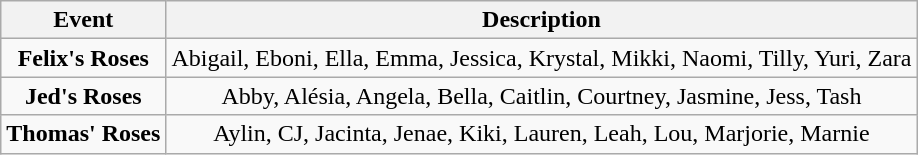<table class="wikitable sortable" style="text-align:center;">
<tr>
<th>Event</th>
<th>Description</th>
</tr>
<tr>
<td><strong>Felix's Roses</strong></td>
<td>Abigail, Eboni, Ella, Emma, Jessica, Krystal, Mikki, Naomi, Tilly, Yuri, Zara</td>
</tr>
<tr>
<td><strong>Jed's Roses</strong></td>
<td>Abby, Alésia, Angela, Bella, Caitlin, Courtney, Jasmine, Jess, Tash</td>
</tr>
<tr>
<td><strong>Thomas' Roses</strong></td>
<td>Aylin, CJ, Jacinta, Jenae, Kiki, Lauren, Leah, Lou, Marjorie, Marnie</td>
</tr>
</table>
